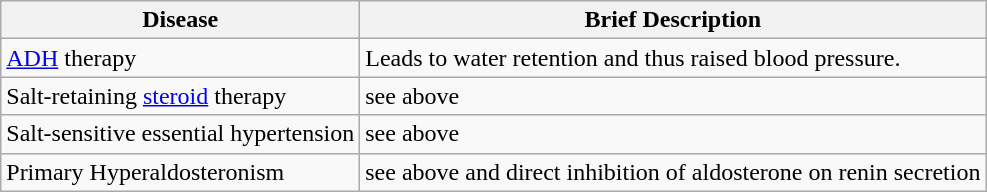<table class="wikitable">
<tr>
<th>Disease</th>
<th>Brief Description</th>
</tr>
<tr>
<td><a href='#'>ADH</a> therapy</td>
<td>Leads to water retention and thus raised blood pressure.</td>
</tr>
<tr>
<td>Salt-retaining <a href='#'>steroid</a> therapy</td>
<td>see above</td>
</tr>
<tr>
<td>Salt-sensitive essential hypertension</td>
<td>see above</td>
</tr>
<tr>
<td>Primary Hyperaldosteronism</td>
<td>see above and direct inhibition of aldosterone on renin secretion</td>
</tr>
</table>
